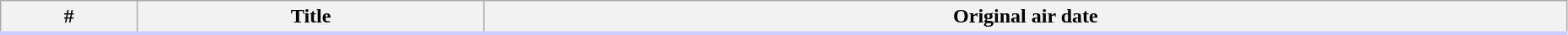<table class="wikitable" width="98%" style="background:#FFF;">
<tr style="border-bottom:3px solid #CCF">
<th>#</th>
<th>Title</th>
<th>Original air date<br>














</th>
</tr>
</table>
